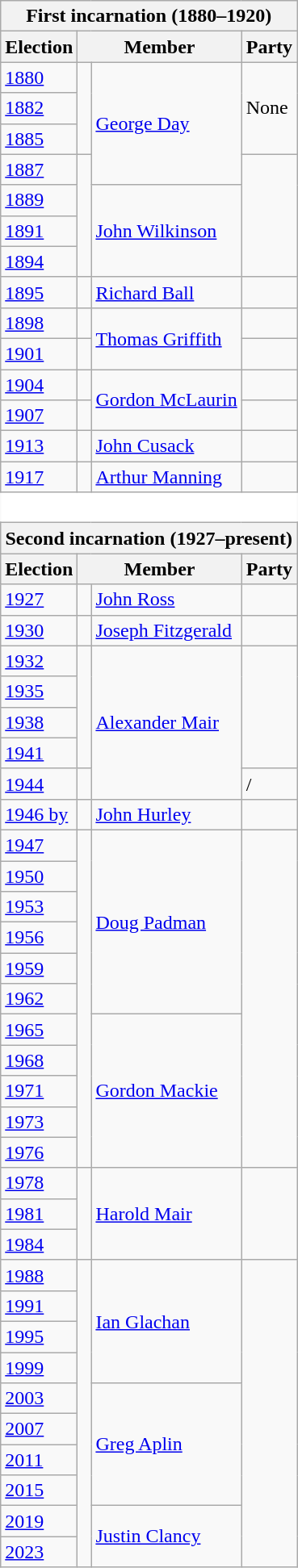<table class="wikitable" style='background: #f9f9f9; border-style: none none none none;'>
<tr>
<th colspan="4">First incarnation (1880–1920)</th>
</tr>
<tr>
<th>Election</th>
<th colspan="2">Member</th>
<th>Party</th>
</tr>
<tr>
<td><a href='#'>1880</a></td>
<td rowspan="3" > </td>
<td rowspan="4"><a href='#'>George Day</a></td>
<td rowspan="3">None</td>
</tr>
<tr>
<td><a href='#'>1882</a></td>
</tr>
<tr>
<td><a href='#'>1885</a></td>
</tr>
<tr>
<td><a href='#'>1887</a></td>
<td rowspan="4" > </td>
<td rowspan="4"></td>
</tr>
<tr>
<td><a href='#'>1889</a></td>
<td rowspan="3"><a href='#'>John Wilkinson</a></td>
</tr>
<tr>
<td><a href='#'>1891</a></td>
</tr>
<tr>
<td><a href='#'>1894</a></td>
</tr>
<tr>
<td><a href='#'>1895</a></td>
<td> </td>
<td><a href='#'>Richard Ball</a></td>
<td></td>
</tr>
<tr>
<td><a href='#'>1898</a></td>
<td> </td>
<td rowspan="2"><a href='#'>Thomas Griffith</a></td>
<td></td>
</tr>
<tr>
<td><a href='#'>1901</a></td>
<td> </td>
<td></td>
</tr>
<tr>
<td><a href='#'>1904</a></td>
<td> </td>
<td rowspan="2"><a href='#'>Gordon McLaurin</a></td>
<td></td>
</tr>
<tr>
<td><a href='#'>1907</a></td>
<td> </td>
<td></td>
</tr>
<tr>
<td><a href='#'>1913</a></td>
<td> </td>
<td><a href='#'>John Cusack</a></td>
<td></td>
</tr>
<tr>
<td><a href='#'>1917</a></td>
<td> </td>
<td><a href='#'>Arthur Manning</a></td>
<td></td>
</tr>
<tr>
<td colspan="4" style='background: #FFFFFF; border-style: none none none none;'> </td>
</tr>
<tr>
<th colspan="4">Second incarnation (1927–present)</th>
</tr>
<tr>
<th>Election</th>
<th colspan="2">Member</th>
<th>Party</th>
</tr>
<tr>
<td><a href='#'>1927</a></td>
<td> </td>
<td><a href='#'>John Ross</a></td>
<td></td>
</tr>
<tr>
<td><a href='#'>1930</a></td>
<td> </td>
<td><a href='#'>Joseph Fitzgerald</a></td>
<td></td>
</tr>
<tr>
<td><a href='#'>1932</a></td>
<td rowspan="4" > </td>
<td rowspan="5"><a href='#'>Alexander Mair</a></td>
<td rowspan="4"></td>
</tr>
<tr>
<td><a href='#'>1935</a></td>
</tr>
<tr>
<td><a href='#'>1938</a></td>
</tr>
<tr>
<td><a href='#'>1941</a></td>
</tr>
<tr>
<td><a href='#'>1944</a></td>
<td> </td>
<td> / </td>
</tr>
<tr>
<td><a href='#'>1946 by</a></td>
<td> </td>
<td><a href='#'>John Hurley</a></td>
<td></td>
</tr>
<tr>
<td><a href='#'>1947</a></td>
<td rowspan="11" > </td>
<td rowspan="6"><a href='#'>Doug Padman</a></td>
<td rowspan="11"></td>
</tr>
<tr>
<td><a href='#'>1950</a></td>
</tr>
<tr>
<td><a href='#'>1953</a></td>
</tr>
<tr>
<td><a href='#'>1956</a></td>
</tr>
<tr>
<td><a href='#'>1959</a></td>
</tr>
<tr>
<td><a href='#'>1962</a></td>
</tr>
<tr>
<td><a href='#'>1965</a></td>
<td rowspan="5"><a href='#'>Gordon Mackie</a></td>
</tr>
<tr>
<td><a href='#'>1968</a></td>
</tr>
<tr>
<td><a href='#'>1971</a></td>
</tr>
<tr>
<td><a href='#'>1973</a></td>
</tr>
<tr>
<td><a href='#'>1976</a></td>
</tr>
<tr>
<td><a href='#'>1978</a></td>
<td rowspan="3" > </td>
<td rowspan="3"><a href='#'>Harold Mair</a></td>
<td rowspan="3"></td>
</tr>
<tr>
<td><a href='#'>1981</a></td>
</tr>
<tr>
<td><a href='#'>1984</a></td>
</tr>
<tr>
<td><a href='#'>1988</a></td>
<td rowspan="10" > </td>
<td rowspan="4"><a href='#'>Ian Glachan</a></td>
<td rowspan="10"></td>
</tr>
<tr>
<td><a href='#'>1991</a></td>
</tr>
<tr>
<td><a href='#'>1995</a></td>
</tr>
<tr>
<td><a href='#'>1999</a></td>
</tr>
<tr>
<td><a href='#'>2003</a></td>
<td rowspan="4"><a href='#'>Greg Aplin</a></td>
</tr>
<tr>
<td><a href='#'>2007</a></td>
</tr>
<tr>
<td><a href='#'>2011</a></td>
</tr>
<tr>
<td><a href='#'>2015</a></td>
</tr>
<tr>
<td><a href='#'>2019</a></td>
<td rowspan="2"><a href='#'>Justin Clancy</a></td>
</tr>
<tr>
<td><a href='#'>2023</a></td>
</tr>
</table>
